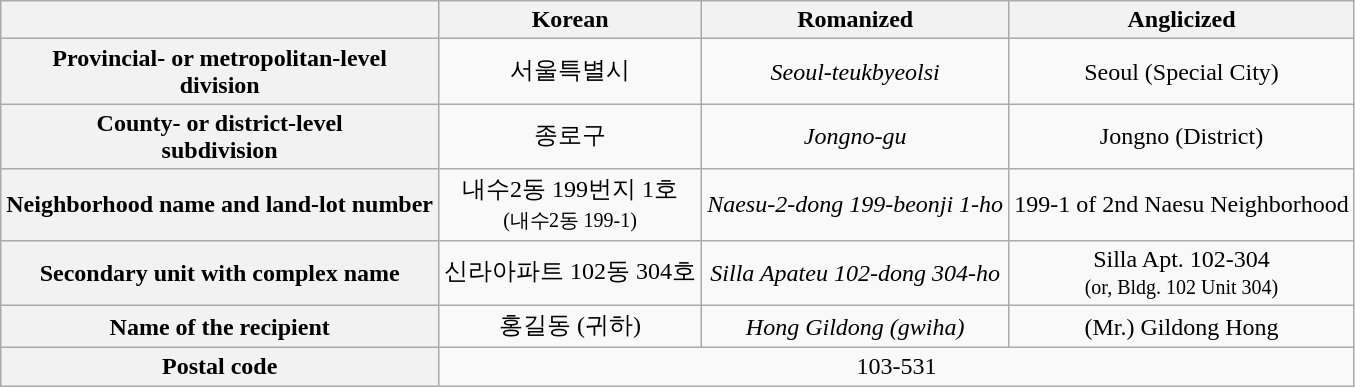<table class="wikitable" style="text-align: center;">
<tr>
<th> </th>
<th>Korean</th>
<th>Romanized</th>
<th>Anglicized</th>
</tr>
<tr>
<th>Provincial- or metropolitan-level <br>division</th>
<td>서울특별시</td>
<td><em>Seoul-teukbyeolsi</em></td>
<td>Seoul (Special City)</td>
</tr>
<tr>
<th>County- or district-level <br>subdivision</th>
<td>종로구</td>
<td><em>Jongno-gu</em></td>
<td>Jongno (District)</td>
</tr>
<tr>
<th>Neighborhood name and land-lot number</th>
<td>내수2동 199번지 1호<br><small>(내수2동 199-1)</small></td>
<td><em>Naesu-2-dong 199-beonji 1-ho</em></td>
<td>199-1 of 2nd Naesu Neighborhood</td>
</tr>
<tr>
<th>Secondary unit with complex name</th>
<td>신라아파트 102동 304호</td>
<td><em>Silla Apateu 102-dong 304-ho</em></td>
<td>Silla Apt. 102-304<br><small>(or, Bldg. 102 Unit 304)</small></td>
</tr>
<tr>
<th>Name of the recipient</th>
<td>홍길동 (귀하)</td>
<td><em>Hong Gildong (gwiha)</em></td>
<td>(Mr.) Gildong Hong</td>
</tr>
<tr>
<th>Postal code</th>
<td colspan=3>103-531</td>
</tr>
</table>
